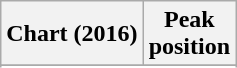<table class="wikitable sortable plainrowheaders" style="text-align:center;">
<tr>
<th>Chart (2016)</th>
<th>Peak <br> position</th>
</tr>
<tr>
</tr>
<tr>
</tr>
<tr>
</tr>
<tr>
</tr>
</table>
